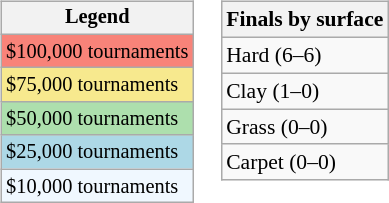<table>
<tr valign=top>
<td><br><table class=wikitable style="font-size:85%">
<tr>
<th>Legend</th>
</tr>
<tr style="background:#f88379;">
<td>$100,000 tournaments</td>
</tr>
<tr style="background:#f7e98e;">
<td>$75,000 tournaments</td>
</tr>
<tr style="background:#addfad;">
<td>$50,000 tournaments</td>
</tr>
<tr style="background:lightblue;">
<td>$25,000 tournaments</td>
</tr>
<tr style="background:#f0f8ff;">
<td>$10,000 tournaments</td>
</tr>
</table>
</td>
<td><br><table class=wikitable style="font-size:90%">
<tr>
<th>Finals by surface</th>
</tr>
<tr>
<td>Hard (6–6)</td>
</tr>
<tr>
<td>Clay (1–0)</td>
</tr>
<tr>
<td>Grass (0–0)</td>
</tr>
<tr>
<td>Carpet (0–0)</td>
</tr>
</table>
</td>
</tr>
</table>
